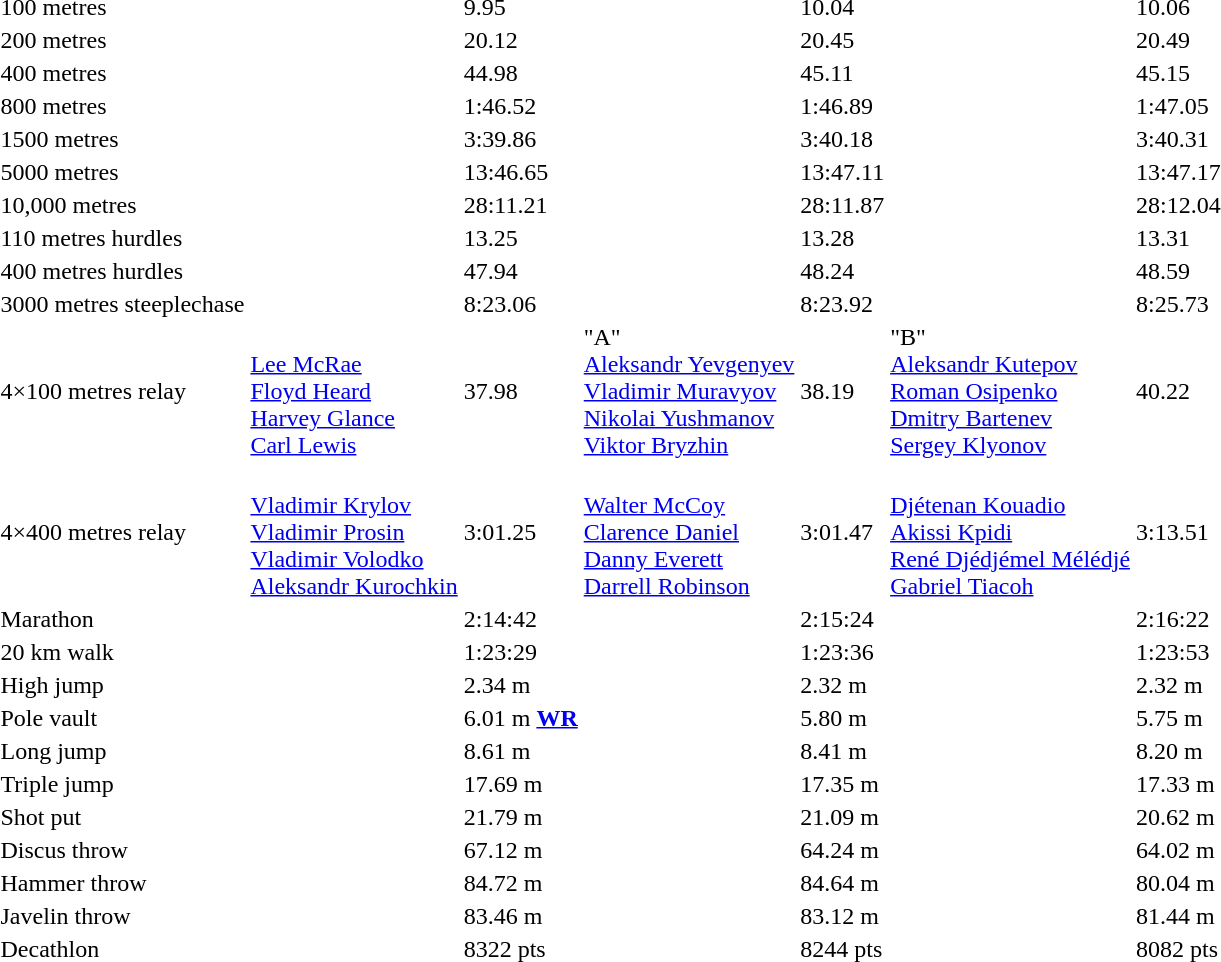<table>
<tr>
<td>100 metres</td>
<td></td>
<td>9.95</td>
<td></td>
<td>10.04</td>
<td></td>
<td>10.06</td>
</tr>
<tr>
<td>200 metres</td>
<td></td>
<td>20.12</td>
<td></td>
<td>20.45</td>
<td></td>
<td>20.49</td>
</tr>
<tr>
<td>400 metres</td>
<td></td>
<td>44.98</td>
<td></td>
<td>45.11</td>
<td></td>
<td>45.15</td>
</tr>
<tr>
<td>800 metres</td>
<td></td>
<td>1:46.52</td>
<td></td>
<td>1:46.89</td>
<td></td>
<td>1:47.05</td>
</tr>
<tr>
<td>1500 metres</td>
<td></td>
<td>3:39.86</td>
<td></td>
<td>3:40.18</td>
<td></td>
<td>3:40.31</td>
</tr>
<tr>
<td>5000 metres</td>
<td></td>
<td>13:46.65</td>
<td></td>
<td>13:47.11</td>
<td></td>
<td>13:47.17</td>
</tr>
<tr>
<td>10,000 metres</td>
<td></td>
<td>28:11.21</td>
<td></td>
<td>28:11.87</td>
<td></td>
<td>28:12.04</td>
</tr>
<tr>
<td>110 metres hurdles</td>
<td></td>
<td>13.25</td>
<td></td>
<td>13.28</td>
<td></td>
<td>13.31</td>
</tr>
<tr>
<td>400 metres hurdles</td>
<td></td>
<td>47.94</td>
<td></td>
<td>48.24</td>
<td></td>
<td>48.59</td>
</tr>
<tr>
<td>3000 metres steeplechase</td>
<td></td>
<td>8:23.06</td>
<td></td>
<td>8:23.92</td>
<td></td>
<td>8:25.73</td>
</tr>
<tr>
<td>4×100 metres relay</td>
<td><br><a href='#'>Lee McRae</a><br><a href='#'>Floyd Heard</a><br><a href='#'>Harvey Glance</a><br><a href='#'>Carl Lewis</a></td>
<td>37.98</td>
<td> "A"<br><a href='#'>Aleksandr Yevgenyev</a><br><a href='#'>Vladimir Muravyov</a><br><a href='#'>Nikolai Yushmanov</a><br><a href='#'>Viktor Bryzhin</a></td>
<td>38.19</td>
<td> "B"<br><a href='#'>Aleksandr Kutepov</a><br><a href='#'>Roman Osipenko</a><br><a href='#'>Dmitry Bartenev</a><br><a href='#'>Sergey Klyonov</a></td>
<td>40.22</td>
</tr>
<tr>
<td>4×400 metres relay</td>
<td><br><a href='#'>Vladimir Krylov</a><br><a href='#'>Vladimir Prosin</a><br><a href='#'>Vladimir Volodko</a><br><a href='#'>Aleksandr Kurochkin</a></td>
<td>3:01.25</td>
<td><br><a href='#'>Walter McCoy</a><br><a href='#'>Clarence Daniel</a><br><a href='#'>Danny Everett</a><br><a href='#'>Darrell Robinson</a></td>
<td>3:01.47</td>
<td><br><a href='#'>Djétenan Kouadio</a><br><a href='#'>Akissi Kpidi</a><br><a href='#'>René Djédjémel Mélédjé</a><br><a href='#'>Gabriel Tiacoh</a></td>
<td>3:13.51</td>
</tr>
<tr>
<td>Marathon</td>
<td></td>
<td>2:14:42</td>
<td></td>
<td>2:15:24</td>
<td></td>
<td>2:16:22</td>
</tr>
<tr>
<td>20 km walk</td>
<td></td>
<td>1:23:29</td>
<td></td>
<td>1:23:36</td>
<td></td>
<td>1:23:53</td>
</tr>
<tr>
<td>High jump</td>
<td></td>
<td>2.34 m</td>
<td></td>
<td>2.32 m</td>
<td></td>
<td>2.32 m</td>
</tr>
<tr>
<td>Pole vault</td>
<td></td>
<td>6.01 m <strong><a href='#'>WR</a></strong></td>
<td></td>
<td>5.80 m</td>
<td></td>
<td>5.75 m</td>
</tr>
<tr>
<td>Long jump</td>
<td></td>
<td>8.61 m</td>
<td></td>
<td>8.41 m</td>
<td></td>
<td>8.20 m</td>
</tr>
<tr>
<td>Triple jump</td>
<td></td>
<td>17.69 m</td>
<td></td>
<td>17.35 m</td>
<td></td>
<td>17.33 m</td>
</tr>
<tr>
<td>Shot put</td>
<td></td>
<td>21.79 m</td>
<td></td>
<td>21.09 m</td>
<td></td>
<td>20.62 m</td>
</tr>
<tr>
<td>Discus throw</td>
<td></td>
<td>67.12 m</td>
<td></td>
<td>64.24 m</td>
<td></td>
<td>64.02 m</td>
</tr>
<tr>
<td>Hammer throw</td>
<td></td>
<td>84.72 m</td>
<td></td>
<td>84.64 m</td>
<td></td>
<td>80.04 m</td>
</tr>
<tr>
<td>Javelin throw</td>
<td></td>
<td>83.46 m</td>
<td></td>
<td>83.12 m</td>
<td></td>
<td>81.44 m</td>
</tr>
<tr>
<td>Decathlon</td>
<td></td>
<td>8322 pts</td>
<td></td>
<td>8244 pts</td>
<td></td>
<td>8082 pts</td>
</tr>
</table>
